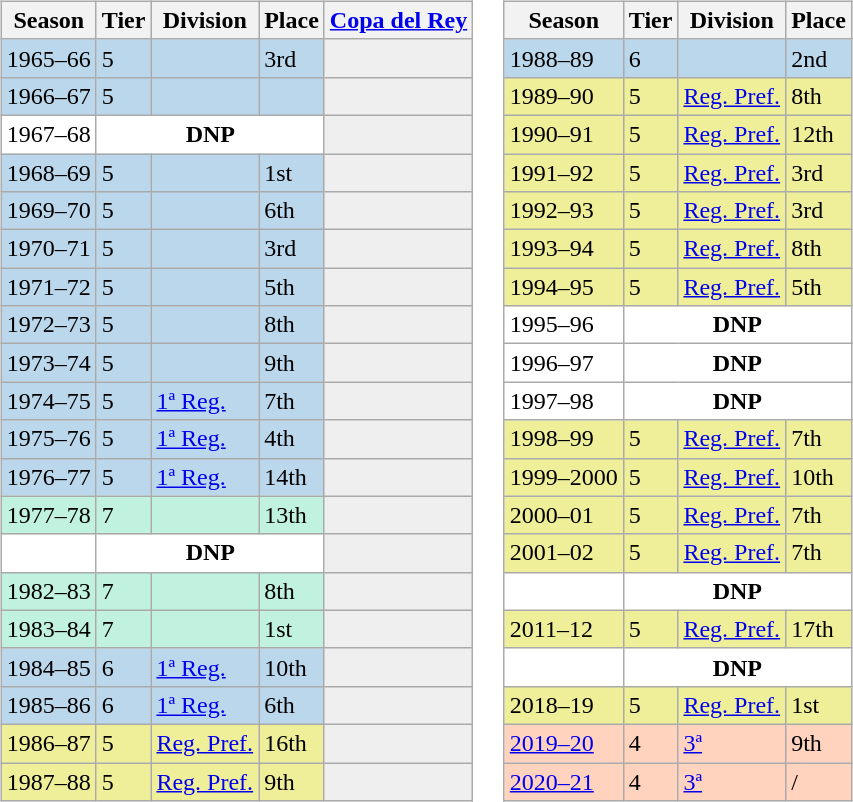<table>
<tr>
<td valign="top" width=0%><br><table class="wikitable">
<tr style="background:#f0f6fa;">
<th>Season</th>
<th>Tier</th>
<th>Division</th>
<th>Place</th>
<th><a href='#'>Copa del Rey</a></th>
</tr>
<tr>
<td style="background:#BBD7EC;">1965–66</td>
<td style="background:#BBD7EC;">5</td>
<td style="background:#BBD7EC;"></td>
<td style="background:#BBD7EC;">3rd</td>
<th style="background:#efefef;"></th>
</tr>
<tr>
<td style="background:#BBD7EC;">1966–67</td>
<td style="background:#BBD7EC;">5</td>
<td style="background:#BBD7EC;"></td>
<td style="background:#BBD7EC;"></td>
<th style="background:#efefef;"></th>
</tr>
<tr>
<td style="background:#FFFFFF;">1967–68</td>
<th style="background:#FFFFFF;" colspan="3">DNP</th>
<th style="background:#efefef;"></th>
</tr>
<tr>
<td style="background:#BBD7EC;">1968–69</td>
<td style="background:#BBD7EC;">5</td>
<td style="background:#BBD7EC;"></td>
<td style="background:#BBD7EC;">1st</td>
<th style="background:#efefef;"></th>
</tr>
<tr>
<td style="background:#BBD7EC;">1969–70</td>
<td style="background:#BBD7EC;">5</td>
<td style="background:#BBD7EC;"></td>
<td style="background:#BBD7EC;">6th</td>
<th style="background:#efefef;"></th>
</tr>
<tr>
<td style="background:#BBD7EC;">1970–71</td>
<td style="background:#BBD7EC;">5</td>
<td style="background:#BBD7EC;"></td>
<td style="background:#BBD7EC;">3rd</td>
<th style="background:#efefef;"></th>
</tr>
<tr>
<td style="background:#BBD7EC;">1971–72</td>
<td style="background:#BBD7EC;">5</td>
<td style="background:#BBD7EC;"></td>
<td style="background:#BBD7EC;">5th</td>
<th style="background:#efefef;"></th>
</tr>
<tr>
<td style="background:#BBD7EC;">1972–73</td>
<td style="background:#BBD7EC;">5</td>
<td style="background:#BBD7EC;"></td>
<td style="background:#BBD7EC;">8th</td>
<th style="background:#efefef;"></th>
</tr>
<tr>
<td style="background:#BBD7EC;">1973–74</td>
<td style="background:#BBD7EC;">5</td>
<td style="background:#BBD7EC;"></td>
<td style="background:#BBD7EC;">9th</td>
<th style="background:#efefef;"></th>
</tr>
<tr>
<td style="background:#BBD7EC;">1974–75</td>
<td style="background:#BBD7EC;">5</td>
<td style="background:#BBD7EC;"><a href='#'>1ª Reg.</a></td>
<td style="background:#BBD7EC;">7th</td>
<th style="background:#efefef;"></th>
</tr>
<tr>
<td style="background:#BBD7EC;">1975–76</td>
<td style="background:#BBD7EC;">5</td>
<td style="background:#BBD7EC;"><a href='#'>1ª Reg.</a></td>
<td style="background:#BBD7EC;">4th</td>
<th style="background:#efefef;"></th>
</tr>
<tr>
<td style="background:#BBD7EC;">1976–77</td>
<td style="background:#BBD7EC;">5</td>
<td style="background:#BBD7EC;"><a href='#'>1ª Reg.</a></td>
<td style="background:#BBD7EC;">14th</td>
<th style="background:#efefef;"></th>
</tr>
<tr>
<td style="background:#C0F2DF;">1977–78</td>
<td style="background:#C0F2DF;">7</td>
<td style="background:#C0F2DF;"></td>
<td style="background:#C0F2DF;">13th</td>
<th style="background:#efefef;"></th>
</tr>
<tr>
<td style="background:#FFFFFF;"></td>
<th style="background:#FFFFFF;" colspan="3">DNP</th>
<th style="background:#efefef;"></th>
</tr>
<tr>
<td style="background:#C0F2DF;">1982–83</td>
<td style="background:#C0F2DF;">7</td>
<td style="background:#C0F2DF;"></td>
<td style="background:#C0F2DF;">8th</td>
<th style="background:#efefef;"></th>
</tr>
<tr>
<td style="background:#C0F2DF;">1983–84</td>
<td style="background:#C0F2DF;">7</td>
<td style="background:#C0F2DF;"></td>
<td style="background:#C0F2DF;">1st</td>
<th style="background:#efefef;"></th>
</tr>
<tr>
<td style="background:#BBD7EC;">1984–85</td>
<td style="background:#BBD7EC;">6</td>
<td style="background:#BBD7EC;"><a href='#'>1ª Reg.</a></td>
<td style="background:#BBD7EC;">10th</td>
<th style="background:#efefef;"></th>
</tr>
<tr>
<td style="background:#BBD7EC;">1985–86</td>
<td style="background:#BBD7EC;">6</td>
<td style="background:#BBD7EC;"><a href='#'>1ª Reg.</a></td>
<td style="background:#BBD7EC;">6th</td>
<th style="background:#efefef;"></th>
</tr>
<tr>
<td style="background:#EFEF99;">1986–87</td>
<td style="background:#EFEF99;">5</td>
<td style="background:#EFEF99;"><a href='#'>Reg. Pref.</a></td>
<td style="background:#EFEF99;">16th</td>
<th style="background:#efefef;"></th>
</tr>
<tr>
<td style="background:#EFEF99;">1987–88</td>
<td style="background:#EFEF99;">5</td>
<td style="background:#EFEF99;"><a href='#'>Reg. Pref.</a></td>
<td style="background:#EFEF99;">9th</td>
<th style="background:#efefef;"></th>
</tr>
</table>
</td>
<td valign="top" width=0%><br><table class="wikitable">
<tr style="background:#f0f6fa;">
<th>Season</th>
<th>Tier</th>
<th>Division</th>
<th>Place</th>
</tr>
<tr>
<td style="background:#BBD7EC;">1988–89</td>
<td style="background:#BBD7EC;">6</td>
<td style="background:#BBD7EC;"></td>
<td style="background:#BBD7EC;">2nd</td>
</tr>
<tr>
<td style="background:#EFEF99;">1989–90</td>
<td style="background:#EFEF99;">5</td>
<td style="background:#EFEF99;"><a href='#'>Reg. Pref.</a></td>
<td style="background:#EFEF99;">8th</td>
</tr>
<tr>
<td style="background:#EFEF99;">1990–91</td>
<td style="background:#EFEF99;">5</td>
<td style="background:#EFEF99;"><a href='#'>Reg. Pref.</a></td>
<td style="background:#EFEF99;">12th</td>
</tr>
<tr>
<td style="background:#EFEF99;">1991–92</td>
<td style="background:#EFEF99;">5</td>
<td style="background:#EFEF99;"><a href='#'>Reg. Pref.</a></td>
<td style="background:#EFEF99;">3rd</td>
</tr>
<tr>
<td style="background:#EFEF99;">1992–93</td>
<td style="background:#EFEF99;">5</td>
<td style="background:#EFEF99;"><a href='#'>Reg. Pref.</a></td>
<td style="background:#EFEF99;">3rd</td>
</tr>
<tr>
<td style="background:#EFEF99;">1993–94</td>
<td style="background:#EFEF99;">5</td>
<td style="background:#EFEF99;"><a href='#'>Reg. Pref.</a></td>
<td style="background:#EFEF99;">8th</td>
</tr>
<tr>
<td style="background:#EFEF99;">1994–95</td>
<td style="background:#EFEF99;">5</td>
<td style="background:#EFEF99;"><a href='#'>Reg. Pref.</a></td>
<td style="background:#EFEF99;">5th</td>
</tr>
<tr>
<td style="background:#FFFFFF;">1995–96</td>
<th style="background:#FFFFFF;" colspan="3">DNP</th>
</tr>
<tr>
<td style="background:#FFFFFF;">1996–97</td>
<th style="background:#FFFFFF;" colspan="3">DNP</th>
</tr>
<tr>
<td style="background:#FFFFFF;">1997–98</td>
<th style="background:#FFFFFF;" colspan="3">DNP</th>
</tr>
<tr>
<td style="background:#EFEF99;">1998–99</td>
<td style="background:#EFEF99;">5</td>
<td style="background:#EFEF99;"><a href='#'>Reg. Pref.</a></td>
<td style="background:#EFEF99;">7th</td>
</tr>
<tr>
<td style="background:#EFEF99;">1999–2000</td>
<td style="background:#EFEF99;">5</td>
<td style="background:#EFEF99;"><a href='#'>Reg. Pref.</a></td>
<td style="background:#EFEF99;">10th</td>
</tr>
<tr>
<td style="background:#EFEF99;">2000–01</td>
<td style="background:#EFEF99;">5</td>
<td style="background:#EFEF99;"><a href='#'>Reg. Pref.</a></td>
<td style="background:#EFEF99;">7th</td>
</tr>
<tr>
<td style="background:#EFEF99;">2001–02</td>
<td style="background:#EFEF99;">5</td>
<td style="background:#EFEF99;"><a href='#'>Reg. Pref.</a></td>
<td style="background:#EFEF99;">7th</td>
</tr>
<tr>
<td style="background:#FFFFFF;"></td>
<th style="background:#FFFFFF;" colspan="3">DNP</th>
</tr>
<tr>
<td style="background:#EFEF99;">2011–12</td>
<td style="background:#EFEF99;">5</td>
<td style="background:#EFEF99;"><a href='#'>Reg. Pref.</a></td>
<td style="background:#EFEF99;">17th</td>
</tr>
<tr>
<td style="background:#FFFFFF;"></td>
<th style="background:#FFFFFF;" colspan="3">DNP</th>
</tr>
<tr>
<td style="background:#EFEF99;">2018–19</td>
<td style="background:#EFEF99;">5</td>
<td style="background:#EFEF99;"><a href='#'>Reg. Pref.</a></td>
<td style="background:#EFEF99;">1st</td>
</tr>
<tr>
<td style="background:#FFD3BD;"><a href='#'>2019–20</a></td>
<td style="background:#FFD3BD;">4</td>
<td style="background:#FFD3BD;"><a href='#'>3ª</a></td>
<td style="background:#FFD3BD;">9th</td>
</tr>
<tr>
<td style="background:#FFD3BD;"><a href='#'>2020–21</a></td>
<td style="background:#FFD3BD;">4</td>
<td style="background:#FFD3BD;"><a href='#'>3ª</a></td>
<td style="background:#FFD3BD;"> / </td>
</tr>
</table>
</td>
</tr>
</table>
